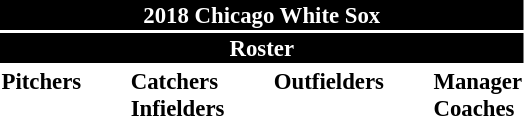<table class="toccolours" style="font-size: 95%;">
<tr>
<th colspan="10" style="background:black; color:#fff; text-align:center;">2018 Chicago White Sox</th>
</tr>
<tr>
<td colspan="10" style="background:black; color:white; text-align:center;"><strong>Roster</strong></td>
</tr>
<tr>
<td valign="top"><strong>Pitchers</strong><br>



























</td>
<td style="width:25px;"></td>
<td valign="top"><strong>Catchers</strong><br>




<strong>Infielders</strong>







</td>
<td style="width:25px;"></td>
<td valign="top"><strong>Outfielders</strong><br>







</td>
<td style="width:25px;"></td>
<td valign="top"><strong>Manager</strong><br>
<strong>Coaches</strong>
 
 
 
 
 
 
 
 </td>
</tr>
</table>
